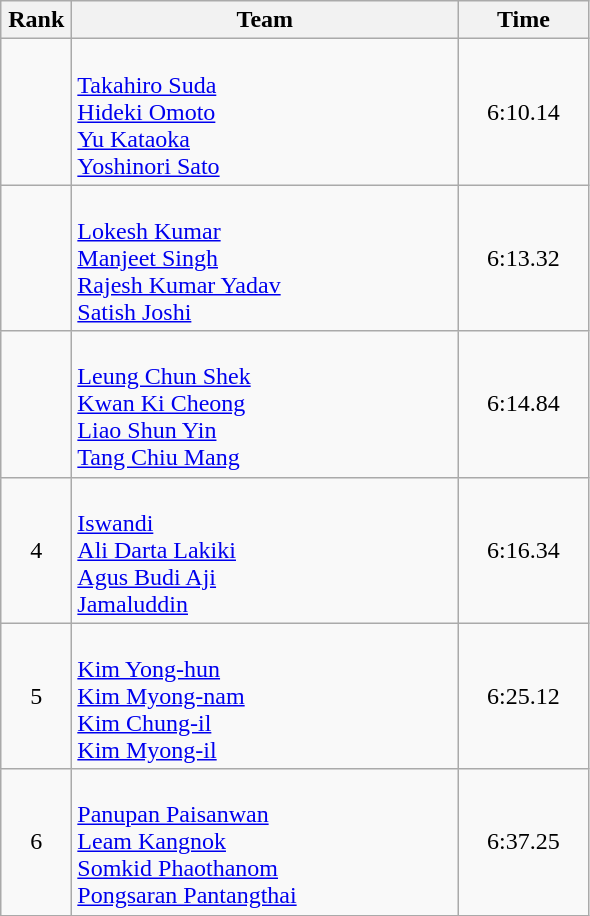<table class=wikitable style="text-align:center">
<tr>
<th width=40>Rank</th>
<th width=250>Team</th>
<th width=80>Time</th>
</tr>
<tr>
<td></td>
<td align=left><br><a href='#'>Takahiro Suda</a><br><a href='#'>Hideki Omoto</a><br><a href='#'>Yu Kataoka</a><br><a href='#'>Yoshinori Sato</a></td>
<td>6:10.14</td>
</tr>
<tr>
<td></td>
<td align=left><br><a href='#'>Lokesh Kumar</a><br><a href='#'>Manjeet Singh</a><br><a href='#'>Rajesh Kumar Yadav</a><br><a href='#'>Satish Joshi</a></td>
<td>6:13.32</td>
</tr>
<tr>
<td></td>
<td align=left><br><a href='#'>Leung Chun Shek</a><br><a href='#'>Kwan Ki Cheong</a><br><a href='#'>Liao Shun Yin</a><br><a href='#'>Tang Chiu Mang</a></td>
<td>6:14.84</td>
</tr>
<tr>
<td>4</td>
<td align=left><br><a href='#'>Iswandi</a><br><a href='#'>Ali Darta Lakiki</a><br><a href='#'>Agus Budi Aji</a><br><a href='#'>Jamaluddin</a></td>
<td>6:16.34</td>
</tr>
<tr>
<td>5</td>
<td align=left><br><a href='#'>Kim Yong-hun</a><br><a href='#'>Kim Myong-nam</a><br><a href='#'>Kim Chung-il</a><br><a href='#'>Kim Myong-il</a></td>
<td>6:25.12</td>
</tr>
<tr>
<td>6</td>
<td align=left><br><a href='#'>Panupan Paisanwan</a><br><a href='#'>Leam Kangnok</a><br><a href='#'>Somkid Phaothanom</a><br><a href='#'>Pongsaran Pantangthai</a></td>
<td>6:37.25</td>
</tr>
</table>
